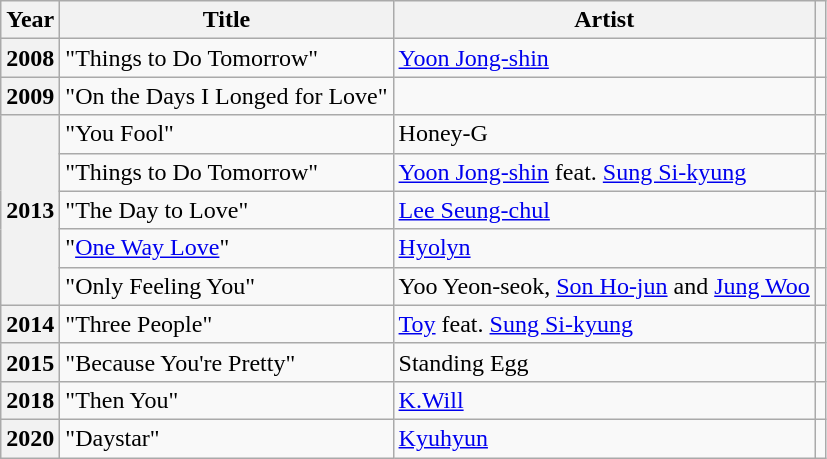<table class="wikitable plainrowheaders sortable">
<tr>
<th scope="col">Year</th>
<th scope="col">Title</th>
<th scope="col">Artist</th>
<th scope="col" class="unsortable"></th>
</tr>
<tr>
<th scope="row">2008</th>
<td>"Things to Do Tomorrow"</td>
<td><a href='#'>Yoon Jong-shin</a></td>
<td style="text-align:center"></td>
</tr>
<tr>
<th scope="row">2009</th>
<td>"On the Days I Longed for Love"</td>
<td></td>
<td style="text-align:center"></td>
</tr>
<tr>
<th scope="row" rowspan="5">2013</th>
<td>"You Fool"</td>
<td>Honey-G</td>
<td style="text-align:center"></td>
</tr>
<tr>
<td>"Things to Do Tomorrow"</td>
<td><a href='#'>Yoon Jong-shin</a> feat. <a href='#'>Sung Si-kyung</a></td>
<td style="text-align:center"></td>
</tr>
<tr>
<td>"The Day to Love"</td>
<td><a href='#'>Lee Seung-chul</a></td>
<td style="text-align:center"></td>
</tr>
<tr>
<td>"<a href='#'>One Way Love</a>"</td>
<td><a href='#'>Hyolyn</a></td>
<td style="text-align:center"></td>
</tr>
<tr>
<td>"Only Feeling You"</td>
<td>Yoo Yeon-seok, <a href='#'>Son Ho-jun</a> and <a href='#'>Jung Woo</a></td>
<td style="text-align:center"></td>
</tr>
<tr>
<th scope="row">2014</th>
<td>"Three People"</td>
<td><a href='#'>Toy</a> feat. <a href='#'>Sung Si-kyung</a></td>
<td style="text-align:center"></td>
</tr>
<tr>
<th scope="row">2015</th>
<td>"Because You're Pretty"</td>
<td>Standing Egg</td>
<td style="text-align:center"></td>
</tr>
<tr>
<th scope="row">2018</th>
<td>"Then You"</td>
<td><a href='#'>K.Will</a></td>
<td style="text-align:center"></td>
</tr>
<tr>
<th scope="row">2020</th>
<td>"Daystar"</td>
<td><a href='#'>Kyuhyun</a></td>
<td style="text-align:center"></td>
</tr>
</table>
